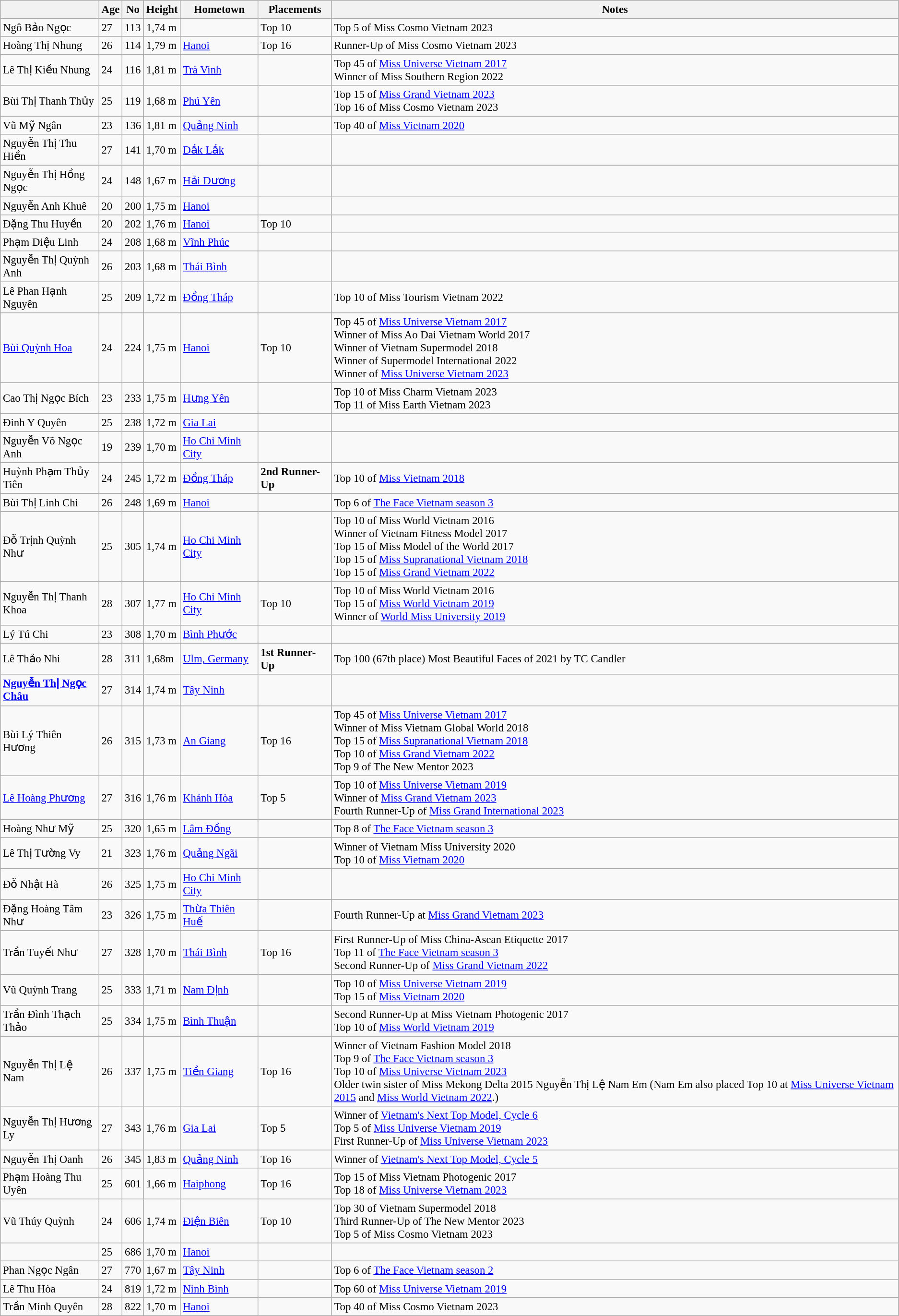<table class="wikitable sortable" style="font-size: 95%;">
<tr>
<th></th>
<th>Age</th>
<th>No</th>
<th>Height</th>
<th>Hometown</th>
<th>Placements</th>
<th>Notes</th>
</tr>
<tr>
<td>Ngô Bảo Ngọc</td>
<td>27</td>
<td>113</td>
<td>1,74 m</td>
<td></td>
<td>Top 10</td>
<td>Top 5 of Miss Cosmo Vietnam 2023</td>
</tr>
<tr>
<td>Hoàng Thị Nhung</td>
<td>26</td>
<td>114</td>
<td>1,79 m</td>
<td><a href='#'>Hanoi</a></td>
<td>Top 16</td>
<td>Runner-Up of Miss Cosmo Vietnam 2023</td>
</tr>
<tr>
<td>Lê Thị Kiều Nhung</td>
<td>24</td>
<td>116</td>
<td>1,81 m</td>
<td><a href='#'>Trà Vinh</a></td>
<td></td>
<td>Top 45 of <a href='#'>Miss Universe Vietnam 2017</a><br>Winner of Miss Southern Region 2022</td>
</tr>
<tr>
<td>Bùi Thị Thanh Thủy</td>
<td>25</td>
<td>119</td>
<td>1,68 m</td>
<td><a href='#'>Phú Yên</a></td>
<td></td>
<td>Top 15 of <a href='#'>Miss Grand Vietnam 2023</a><br>Top 16 of Miss Cosmo Vietnam 2023</td>
</tr>
<tr>
<td>Vũ Mỹ Ngân</td>
<td>23</td>
<td>136</td>
<td>1,81 m</td>
<td><a href='#'>Quảng Ninh</a></td>
<td></td>
<td>Top 40 of <a href='#'>Miss Vietnam 2020</a></td>
</tr>
<tr>
<td>Nguyễn Thị Thu Hiền</td>
<td>27</td>
<td>141</td>
<td>1,70 m</td>
<td><a href='#'>Đắk Lắk</a></td>
<td></td>
<td></td>
</tr>
<tr>
<td>Nguyễn Thị Hồng Ngọc</td>
<td>24</td>
<td>148</td>
<td>1,67 m</td>
<td><a href='#'>Hải Dương</a></td>
<td></td>
<td></td>
</tr>
<tr>
<td>Nguyễn Anh Khuê</td>
<td>20</td>
<td>200</td>
<td>1,75 m</td>
<td><a href='#'>Hanoi</a></td>
<td></td>
<td></td>
</tr>
<tr>
<td>Đặng Thu Huyền</td>
<td>20</td>
<td>202</td>
<td>1,76 m</td>
<td><a href='#'>Hanoi</a></td>
<td>Top 10</td>
<td></td>
</tr>
<tr>
<td>Phạm Diệu Linh</td>
<td>24</td>
<td>208</td>
<td>1,68 m</td>
<td><a href='#'>Vĩnh Phúc</a></td>
<td></td>
<td></td>
</tr>
<tr>
<td>Nguyễn Thị Quỳnh Anh</td>
<td>26</td>
<td>203</td>
<td>1,68 m</td>
<td><a href='#'>Thái Bình</a></td>
<td></td>
<td></td>
</tr>
<tr>
<td>Lê Phan Hạnh Nguyên</td>
<td>25</td>
<td>209</td>
<td>1,72 m</td>
<td><a href='#'>Đồng Tháp</a></td>
<td></td>
<td>Top 10 of Miss Tourism Vietnam 2022</td>
</tr>
<tr>
<td><a href='#'>Bùi Quỳnh Hoa</a></td>
<td>24</td>
<td>224</td>
<td>1,75 m</td>
<td><a href='#'>Hanoi</a></td>
<td>Top 10</td>
<td>Top 45 of <a href='#'>Miss Universe Vietnam 2017</a><br>Winner of Miss Ao Dai Vietnam World 2017<br>Winner of Vietnam Supermodel 2018<br>Winner of Supermodel International 2022<br>Winner of <a href='#'>Miss Universe Vietnam 2023</a></td>
</tr>
<tr>
<td>Cao Thị Ngọc Bích</td>
<td>23</td>
<td>233</td>
<td>1,75 m</td>
<td><a href='#'>Hưng Yên</a></td>
<td></td>
<td>Top 10 of Miss Charm Vietnam 2023<br>Top 11 of Miss Earth Vietnam 2023</td>
</tr>
<tr>
<td>Đinh Y Quyên</td>
<td>25</td>
<td>238</td>
<td>1,72 m</td>
<td><a href='#'>Gia Lai</a></td>
<td></td>
<td></td>
</tr>
<tr>
<td>Nguyễn Võ Ngọc Anh</td>
<td>19</td>
<td>239</td>
<td>1,70 m</td>
<td><a href='#'>Ho Chi Minh City</a></td>
<td></td>
<td></td>
</tr>
<tr>
<td>Huỳnh Phạm Thủy Tiên</td>
<td>24</td>
<td>245</td>
<td>1,72 m</td>
<td><a href='#'>Đồng Tháp</a></td>
<td><strong>2nd Runner-Up</strong></td>
<td>Top 10 of <a href='#'>Miss Vietnam 2018</a></td>
</tr>
<tr>
<td>Bùi Thị Linh Chi</td>
<td>26</td>
<td>248</td>
<td>1,69 m</td>
<td><a href='#'>Hanoi</a></td>
<td></td>
<td>Top 6 of <a href='#'>The Face Vietnam season 3</a></td>
</tr>
<tr>
<td>Đỗ Trịnh Quỳnh Như</td>
<td>25</td>
<td>305</td>
<td>1,74 m</td>
<td><a href='#'>Ho Chi Minh City</a></td>
<td></td>
<td>Top 10 of Miss World Vietnam 2016<br>Winner of Vietnam Fitness Model 2017<br>Top 15 of Miss Model of the World 2017<br>Top 15 of <a href='#'>Miss Supranational Vietnam 2018</a><br>Top 15 of <a href='#'>Miss Grand Vietnam 2022</a></td>
</tr>
<tr>
<td>Nguyễn Thị Thanh Khoa</td>
<td>28</td>
<td>307</td>
<td>1,77 m</td>
<td><a href='#'>Ho Chi Minh City</a></td>
<td>Top 10</td>
<td>Top 10 of Miss World Vietnam 2016<br> Top 15 of <a href='#'>Miss World Vietnam 2019</a><br>Winner of <a href='#'>World Miss University 2019</a></td>
</tr>
<tr>
<td>Lý Tú Chi</td>
<td>23</td>
<td>308</td>
<td>1,70 m</td>
<td><a href='#'>Bình Phước</a></td>
<td></td>
<td></td>
</tr>
<tr>
<td>Lê Thảo Nhi</td>
<td>28</td>
<td>311</td>
<td>1,68m</td>
<td><a href='#'>Ulm, Germany</a></td>
<td><strong>1st Runner-Up</strong></td>
<td>Top 100 (67th place) Most Beautiful Faces of 2021 by TC Candler</td>
</tr>
<tr>
<td><strong><a href='#'>Nguyễn Thị Ngọc Châu</a></strong></td>
<td>27</td>
<td>314</td>
<td>1,74 m</td>
<td><a href='#'>Tây Ninh</a></td>
<td></td>
<td></td>
</tr>
<tr>
<td>Bùi Lý Thiên Hương</td>
<td>26</td>
<td>315</td>
<td>1,73 m</td>
<td><a href='#'>An Giang</a></td>
<td>Top 16</td>
<td>Top 45 of <a href='#'>Miss Universe Vietnam 2017</a><br>Winner of Miss Vietnam Global World 2018 <br> Top 15 of <a href='#'> Miss Supranational Vietnam 2018</a><br> Top 10 of <a href='#'>Miss Grand Vietnam 2022</a><br>Top 9 of The New Mentor 2023</td>
</tr>
<tr>
<td><a href='#'>Lê Hoàng Phương</a></td>
<td>27</td>
<td>316</td>
<td>1,76 m</td>
<td><a href='#'>Khánh Hòa</a></td>
<td>Top 5</td>
<td>Top 10 of <a href='#'>Miss Universe Vietnam 2019</a><br>Winner of <a href='#'>Miss Grand Vietnam 2023</a><br>Fourth Runner-Up of <a href='#'>Miss Grand International 2023</a></td>
</tr>
<tr>
<td>Hoàng Như Mỹ</td>
<td>25</td>
<td>320</td>
<td>1,65 m</td>
<td><a href='#'>Lâm Đồng</a></td>
<td></td>
<td>Top 8 of <a href='#'>The Face Vietnam season 3</a></td>
</tr>
<tr>
<td>Lê Thị Tường Vy</td>
<td>21</td>
<td>323</td>
<td>1,76 m</td>
<td><a href='#'>Quảng Ngãi</a></td>
<td></td>
<td>Winner of Vietnam Miss University 2020<br> Top 10 of <a href='#'>Miss Vietnam 2020</a></td>
</tr>
<tr>
<td>Đỗ Nhật Hà</td>
<td>26</td>
<td>325</td>
<td>1,75 m</td>
<td><a href='#'>Ho Chi Minh City</a></td>
<td></td>
<td></td>
</tr>
<tr>
<td>Đặng Hoàng Tâm Như</td>
<td>23</td>
<td>326</td>
<td>1,75 m</td>
<td><a href='#'>Thừa Thiên Huế</a></td>
<td></td>
<td>Fourth Runner-Up at <a href='#'>Miss Grand Vietnam 2023</a></td>
</tr>
<tr>
<td>Trần Tuyết Như</td>
<td>27</td>
<td>328</td>
<td>1,70 m</td>
<td><a href='#'>Thái Bình</a></td>
<td>Top 16</td>
<td>First Runner-Up of Miss China-Asean Etiquette 2017<br>Top 11 of <a href='#'>The Face Vietnam season 3</a><br>Second Runner-Up of <a href='#'>Miss Grand Vietnam 2022</a></td>
</tr>
<tr>
<td>Vũ Quỳnh Trang</td>
<td>25</td>
<td>333</td>
<td>1,71 m</td>
<td><a href='#'>Nam Định</a></td>
<td></td>
<td>Top 10 of <a href='#'>Miss Universe Vietnam 2019</a><br> Top 15 of <a href='#'>Miss Vietnam 2020</a></td>
</tr>
<tr>
<td>Trần Đình Thạch Thảo</td>
<td>25</td>
<td>334</td>
<td>1,75 m</td>
<td><a href='#'>Bình Thuận</a></td>
<td></td>
<td>Second Runner-Up at Miss Vietnam Photogenic 2017 <br> Top 10 of <a href='#'>Miss World Vietnam 2019</a></td>
</tr>
<tr>
<td>Nguyễn Thị Lệ Nam</td>
<td>26</td>
<td>337</td>
<td>1,75 m</td>
<td><a href='#'>Tiền Giang</a></td>
<td>Top 16</td>
<td>Winner of Vietnam Fashion Model 2018<br>Top 9 of <a href='#'>The Face Vietnam season 3</a><br>Top 10 of <a href='#'>Miss Universe Vietnam 2023</a><br>Older twin sister of Miss Mekong Delta 2015 Nguyễn Thị Lệ Nam Em (Nam Em also placed Top 10 at <a href='#'>Miss Universe Vietnam 2015</a> and <a href='#'>Miss World Vietnam 2022</a>.)</td>
</tr>
<tr>
<td>Nguyễn Thị Hương Ly</td>
<td>27</td>
<td>343</td>
<td>1,76 m</td>
<td><a href='#'>Gia Lai</a></td>
<td>Top 5</td>
<td>Winner of <a href='#'>Vietnam's Next Top Model, Cycle 6</a><br>Top 5 of <a href='#'>Miss Universe Vietnam 2019</a><br>First Runner-Up of <a href='#'>Miss Universe Vietnam 2023</a></td>
</tr>
<tr>
<td>Nguyễn Thị Oanh</td>
<td>26</td>
<td>345</td>
<td>1,83 m</td>
<td><a href='#'>Quảng Ninh</a></td>
<td>Top 16</td>
<td>Winner of <a href='#'>Vietnam's Next Top Model, Cycle 5</a></td>
</tr>
<tr>
<td>Phạm Hoàng Thu Uyên</td>
<td>25</td>
<td>601</td>
<td>1,66 m</td>
<td><a href='#'>Haiphong</a></td>
<td>Top 16</td>
<td>Top 15 of Miss Vietnam Photogenic 2017<br>Top 18 of <a href='#'>Miss Universe Vietnam 2023</a></td>
</tr>
<tr>
<td>Vũ Thúy Quỳnh</td>
<td>24</td>
<td>606</td>
<td>1,74 m</td>
<td><a href='#'>Điện Biên</a></td>
<td>Top 10</td>
<td>Top 30 of Vietnam Supermodel 2018<br>Third Runner-Up of The New Mentor 2023<br>Top 5 of Miss Cosmo Vietnam 2023</td>
</tr>
<tr>
<td></td>
<td>25</td>
<td>686</td>
<td>1,70 m</td>
<td><a href='#'>Hanoi</a></td>
<td></td>
<td></td>
</tr>
<tr>
<td>Phan Ngọc Ngân</td>
<td>27</td>
<td>770</td>
<td>1,67 m</td>
<td><a href='#'>Tây Ninh</a></td>
<td></td>
<td>Top 6 of <a href='#'>The Face Vietnam season 2</a></td>
</tr>
<tr>
<td>Lê Thu Hòa</td>
<td>24</td>
<td>819</td>
<td>1,72 m</td>
<td><a href='#'>Ninh Bình</a></td>
<td></td>
<td>Top 60 of <a href='#'>Miss Universe Vietnam 2019</a></td>
</tr>
<tr>
<td>Trần Minh Quyên</td>
<td>28</td>
<td>822</td>
<td>1,70 m</td>
<td><a href='#'>Hanoi</a></td>
<td></td>
<td>Top 40 of Miss Cosmo Vietnam 2023</td>
</tr>
</table>
